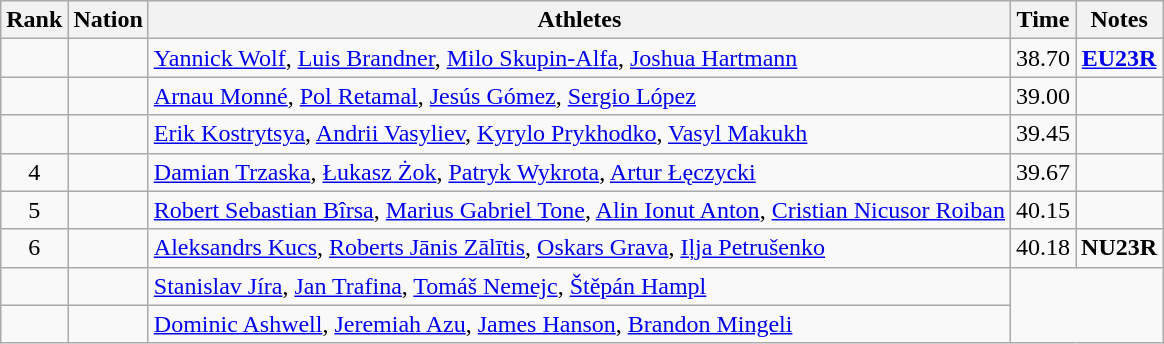<table class="wikitable sortable" style="text-align:center">
<tr>
<th>Rank</th>
<th>Nation</th>
<th>Athletes</th>
<th>Time</th>
<th>Notes</th>
</tr>
<tr>
<td></td>
<td align=left></td>
<td align=left><a href='#'>Yannick Wolf</a>, <a href='#'>Luis Brandner</a>, <a href='#'>Milo Skupin-Alfa</a>, <a href='#'>Joshua Hartmann</a></td>
<td>38.70</td>
<td><strong><a href='#'>EU23R</a></strong></td>
</tr>
<tr>
<td></td>
<td align=left></td>
<td align=left><a href='#'>Arnau Monné</a>, <a href='#'>Pol Retamal</a>, <a href='#'>Jesús Gómez</a>, <a href='#'>Sergio López</a></td>
<td>39.00</td>
<td></td>
</tr>
<tr>
<td></td>
<td align=left></td>
<td align=left><a href='#'>Erik Kostrytsya</a>, <a href='#'>Andrii Vasyliev</a>, <a href='#'>Kyrylo Prykhodko</a>, <a href='#'>Vasyl Makukh</a></td>
<td>39.45</td>
<td></td>
</tr>
<tr>
<td>4</td>
<td align=left></td>
<td align=left><a href='#'>Damian Trzaska</a>, <a href='#'>Łukasz Żok</a>, <a href='#'>Patryk Wykrota</a>, <a href='#'>Artur Łęczycki</a></td>
<td>39.67</td>
<td></td>
</tr>
<tr>
<td>5</td>
<td align=left></td>
<td align=left><a href='#'>Robert Sebastian Bîrsa</a>, <a href='#'>Marius Gabriel Tone</a>, <a href='#'>Alin Ionut Anton</a>, <a href='#'>Cristian Nicusor Roiban</a></td>
<td>40.15</td>
<td></td>
</tr>
<tr>
<td>6</td>
<td align=left></td>
<td align=left><a href='#'>Aleksandrs Kucs</a>, <a href='#'>Roberts Jānis Zālītis</a>, <a href='#'>Oskars Grava</a>, <a href='#'>Iļja Petrušenko</a></td>
<td>40.18</td>
<td><strong>NU23R</strong></td>
</tr>
<tr>
<td></td>
<td align=left></td>
<td align=left><a href='#'>Stanislav Jíra</a>, <a href='#'>Jan Trafina</a>, <a href='#'>Tomáš Nemejc</a>, <a href='#'>Štěpán Hampl</a></td>
<td colspan=2 rowspan=2></td>
</tr>
<tr>
<td></td>
<td align=left></td>
<td align=left><a href='#'>Dominic Ashwell</a>, <a href='#'>Jeremiah Azu</a>,  <a href='#'>James Hanson</a>, <a href='#'>Brandon Mingeli</a></td>
</tr>
</table>
